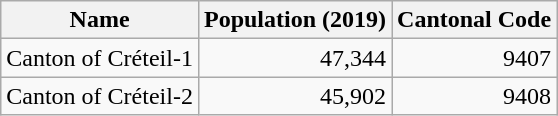<table class="wikitable">
<tr>
<th>Name</th>
<th>Population (2019)</th>
<th>Cantonal Code</th>
</tr>
<tr>
<td>Canton of Créteil-1</td>
<td align="right">47,344</td>
<td align="right">9407</td>
</tr>
<tr>
<td>Canton of Créteil-2</td>
<td align="right">45,902</td>
<td align="right">9408</td>
</tr>
</table>
